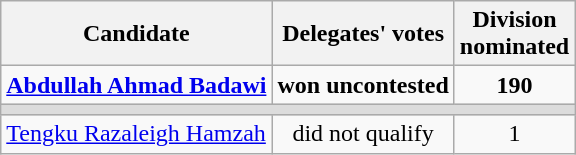<table class=wikitable>
<tr>
<th>Candidate</th>
<th>Delegates' votes</th>
<th>Division <br>nominated</th>
</tr>
<tr>
<td><strong><a href='#'>Abdullah Ahmad Badawi</a></strong></td>
<td align=center><strong>won uncontested</strong></td>
<td align=center><strong>190</strong></td>
</tr>
<tr>
<td colspan=3 bgcolor=dcdcdc></td>
</tr>
<tr>
<td><a href='#'>Tengku Razaleigh Hamzah</a></td>
<td align=center>did not qualify</td>
<td align=center>1</td>
</tr>
</table>
